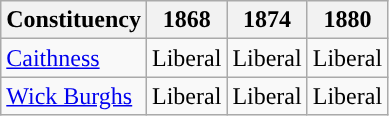<table class="wikitable">
<tr>
<th>Constituency</th>
<th>1868</th>
<th>1874</th>
<th>1880</th>
</tr>
<tr>
<td><a href='#'>Caithness</a></td>
<td>Liberal</td>
<td>Liberal</td>
<td>Liberal</td>
</tr>
<tr>
<td><a href='#'>Wick Burghs</a></td>
<td>Liberal</td>
<td>Liberal</td>
<td>Liberal</td>
</tr>
</table>
